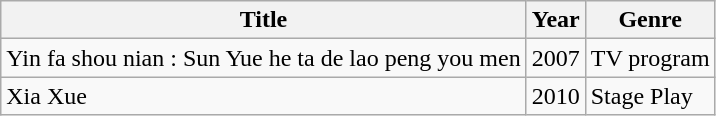<table class="wikitable">
<tr>
<th>Title</th>
<th>Year</th>
<th>Genre</th>
</tr>
<tr>
<td>Yin fa shou nian : Sun Yue he ta de lao peng you men</td>
<td>2007</td>
<td>TV program</td>
</tr>
<tr>
<td>Xia Xue</td>
<td>2010</td>
<td>Stage Play</td>
</tr>
</table>
